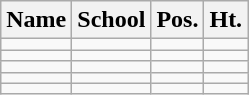<table class="wikitable">
<tr>
<th>Name</th>
<th>School</th>
<th>Pos.</th>
<th>Ht.</th>
</tr>
<tr>
<td></td>
<td></td>
<td></td>
<td></td>
</tr>
<tr>
<td></td>
<td></td>
<td></td>
<td></td>
</tr>
<tr>
<td></td>
<td></td>
<td></td>
<td></td>
</tr>
<tr>
<td></td>
<td></td>
<td></td>
<td></td>
</tr>
<tr>
<td></td>
<td></td>
<td></td>
<td></td>
</tr>
</table>
